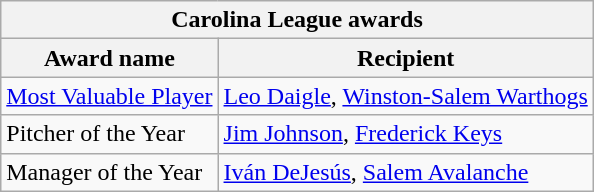<table class="wikitable">
<tr>
<th colspan="2">Carolina League awards</th>
</tr>
<tr>
<th>Award name</th>
<th>Recipient</th>
</tr>
<tr>
<td><a href='#'>Most Valuable Player</a></td>
<td><a href='#'>Leo Daigle</a>, <a href='#'>Winston-Salem Warthogs</a></td>
</tr>
<tr>
<td>Pitcher of the Year</td>
<td><a href='#'>Jim Johnson</a>, <a href='#'>Frederick Keys</a></td>
</tr>
<tr>
<td>Manager of the Year</td>
<td><a href='#'>Iván DeJesús</a>, <a href='#'>Salem Avalanche</a></td>
</tr>
</table>
